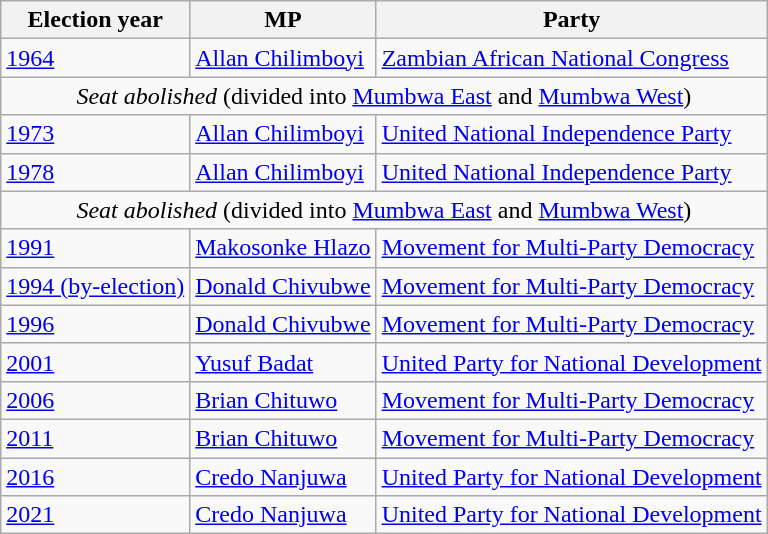<table class=wikitable>
<tr>
<th>Election year</th>
<th>MP</th>
<th>Party</th>
</tr>
<tr>
<td><a href='#'>1964</a></td>
<td><a href='#'>Allan Chilimboyi</a></td>
<td><a href='#'>Zambian African National Congress</a></td>
</tr>
<tr>
<td colspan=4 align=center><em>Seat abolished</em> (divided into <a href='#'>Mumbwa East</a> and <a href='#'>Mumbwa West</a>)</td>
</tr>
<tr>
<td><a href='#'>1973</a></td>
<td><a href='#'>Allan Chilimboyi</a></td>
<td><a href='#'>United National Independence Party</a></td>
</tr>
<tr>
<td><a href='#'>1978</a></td>
<td><a href='#'>Allan Chilimboyi</a></td>
<td><a href='#'>United National Independence Party</a></td>
</tr>
<tr>
<td colspan=4 align=center><em>Seat abolished</em> (divided into <a href='#'>Mumbwa East</a> and <a href='#'>Mumbwa West</a>)</td>
</tr>
<tr>
<td><a href='#'>1991</a></td>
<td><a href='#'>Makosonke Hlazo</a></td>
<td><a href='#'>Movement for Multi-Party Democracy</a></td>
</tr>
<tr>
<td><a href='#'>1994 (by-election)</a></td>
<td><a href='#'>Donald Chivubwe</a></td>
<td><a href='#'>Movement for Multi-Party Democracy</a></td>
</tr>
<tr>
<td><a href='#'>1996</a></td>
<td><a href='#'>Donald Chivubwe</a></td>
<td><a href='#'>Movement for Multi-Party Democracy</a></td>
</tr>
<tr>
<td><a href='#'>2001</a></td>
<td><a href='#'>Yusuf Badat</a></td>
<td><a href='#'>United Party for National Development</a></td>
</tr>
<tr>
<td><a href='#'>2006</a></td>
<td><a href='#'>Brian Chituwo</a></td>
<td><a href='#'>Movement for Multi-Party Democracy</a></td>
</tr>
<tr>
<td><a href='#'>2011</a></td>
<td><a href='#'>Brian Chituwo</a></td>
<td><a href='#'>Movement for Multi-Party Democracy</a></td>
</tr>
<tr>
<td><a href='#'>2016</a></td>
<td><a href='#'>Credo Nanjuwa</a></td>
<td><a href='#'>United Party for National Development</a></td>
</tr>
<tr>
<td><a href='#'>2021</a></td>
<td><a href='#'>Credo Nanjuwa</a></td>
<td><a href='#'>United Party for National Development</a></td>
</tr>
</table>
